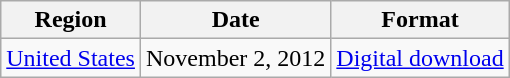<table class="wikitable">
<tr>
<th>Region</th>
<th>Date</th>
<th>Format</th>
</tr>
<tr>
<td><a href='#'>United States</a></td>
<td>November 2, 2012</td>
<td><a href='#'>Digital download</a></td>
</tr>
</table>
